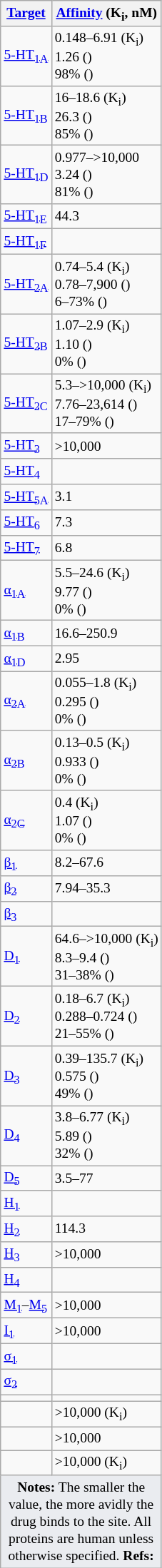<table class="wikitable floatleft" style="font-size:small;">
<tr>
<th><a href='#'>Target</a></th>
<th><a href='#'>Affinity</a> (K<sub>i</sub>, nM)</th>
</tr>
<tr>
<td><a href='#'>5-HT<sub>1A</sub></a></td>
<td>0.148–6.91 (K<sub>i</sub>)<br>1.26 ()<br>98% ()</td>
</tr>
<tr>
<td><a href='#'>5-HT<sub>1B</sub></a></td>
<td>16–18.6 (K<sub>i</sub>)<br>26.3 ()<br>85% ()</td>
</tr>
<tr>
<td><a href='#'>5-HT<sub>1D</sub></a></td>
<td>0.977–>10,000<br>3.24 ()<br>81% ()</td>
</tr>
<tr>
<td><a href='#'>5-HT<sub>1E</sub></a></td>
<td>44.3</td>
</tr>
<tr>
<td><a href='#'>5-HT<sub>1F</sub></a></td>
<td></td>
</tr>
<tr>
<td><a href='#'>5-HT<sub>2A</sub></a></td>
<td>0.74–5.4 (K<sub>i</sub>)<br>0.78–7,900 ()<br>6–73% ()</td>
</tr>
<tr>
<td><a href='#'>5-HT<sub>2B</sub></a></td>
<td>1.07–2.9 (K<sub>i</sub>)<br>1.10 ()<br>0% ()</td>
</tr>
<tr>
<td><a href='#'>5-HT<sub>2C</sub></a></td>
<td>5.3–>10,000 (K<sub>i</sub>)<br>7.76–23,614 ()<br>17–79% ()</td>
</tr>
<tr>
<td><a href='#'>5-HT<sub>3</sub></a></td>
<td>>10,000</td>
</tr>
<tr>
<td><a href='#'>5-HT<sub>4</sub></a></td>
<td></td>
</tr>
<tr>
<td><a href='#'>5-HT<sub>5A</sub></a></td>
<td>3.1</td>
</tr>
<tr>
<td><a href='#'>5-HT<sub>6</sub></a></td>
<td>7.3</td>
</tr>
<tr>
<td><a href='#'>5-HT<sub>7</sub></a></td>
<td>6.8</td>
</tr>
<tr>
<td><a href='#'>α<sub>1A</sub></a></td>
<td>5.5–24.6 (K<sub>i</sub>)<br>9.77 ()<br>0% ()</td>
</tr>
<tr>
<td><a href='#'>α<sub>1B</sub></a></td>
<td>16.6–250.9</td>
</tr>
<tr>
<td><a href='#'>α<sub>1D</sub></a></td>
<td>2.95</td>
</tr>
<tr>
<td><a href='#'>α<sub>2A</sub></a></td>
<td>0.055–1.8 (K<sub>i</sub>)<br>0.295 ()<br>0% ()</td>
</tr>
<tr>
<td><a href='#'>α<sub>2B</sub></a></td>
<td>0.13–0.5 (K<sub>i</sub>)<br>0.933 ()<br>0% ()</td>
</tr>
<tr>
<td><a href='#'>α<sub>2C</sub></a></td>
<td>0.4 (K<sub>i</sub>)<br>1.07 ()<br>0% ()</td>
</tr>
<tr>
<td><a href='#'>β<sub>1</sub></a></td>
<td>8.2–67.6</td>
</tr>
<tr>
<td><a href='#'>β<sub>2</sub></a></td>
<td>7.94–35.3</td>
</tr>
<tr>
<td><a href='#'>β<sub>3</sub></a></td>
<td></td>
</tr>
<tr>
<td><a href='#'>D<sub>1</sub></a></td>
<td>64.6–>10,000 (K<sub>i</sub>)<br>8.3–9.4 ()<br>31–38% ()</td>
</tr>
<tr>
<td><a href='#'>D<sub>2</sub></a></td>
<td>0.18–6.7 (K<sub>i</sub>)<br>0.288–0.724 ()<br>21–55% ()</td>
</tr>
<tr>
<td><a href='#'>D<sub>3</sub></a></td>
<td>0.39–135.7 (K<sub>i</sub>)<br>0.575 ()<br>49% ()</td>
</tr>
<tr>
<td><a href='#'>D<sub>4</sub></a></td>
<td>3.8–6.77 (K<sub>i</sub>)<br>5.89 ()<br>32% ()</td>
</tr>
<tr>
<td><a href='#'>D<sub>5</sub></a></td>
<td>3.5–77</td>
</tr>
<tr>
<td><a href='#'>H<sub>1</sub></a></td>
<td></td>
</tr>
<tr>
<td><a href='#'>H<sub>2</sub></a></td>
<td>114.3</td>
</tr>
<tr>
<td><a href='#'>H<sub>3</sub></a></td>
<td>>10,000</td>
</tr>
<tr>
<td><a href='#'>H<sub>4</sub></a></td>
<td></td>
</tr>
<tr>
<td><a href='#'>M<sub>1</sub></a>–<a href='#'>M<sub>5</sub></a></td>
<td>>10,000</td>
</tr>
<tr>
<td><a href='#'>I<sub>1</sub></a></td>
<td>>10,000</td>
</tr>
<tr>
<td><a href='#'>σ<sub>1</sub></a></td>
<td></td>
</tr>
<tr>
<td><a href='#'>σ<sub>2</sub></a></td>
<td></td>
</tr>
<tr>
<td></td>
<td></td>
</tr>
<tr>
<td></td>
<td>>10,000 (K<sub>i</sub>)</td>
</tr>
<tr>
<td></td>
<td>>10,000</td>
</tr>
<tr>
<td></td>
<td>>10,000 (K<sub>i</sub>)</td>
</tr>
<tr class="sortbottom">
<td colspan="2" style="width: 1px; background-color:#eaecf0; text-align: center;"><strong>Notes:</strong> The smaller the value, the more avidly the drug binds to the site. All proteins are human unless otherwise specified. <strong>Refs:</strong> </td>
</tr>
</table>
